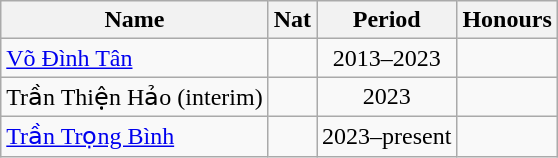<table class="wikitable">
<tr>
<th>Name</th>
<th>Nat</th>
<th>Period</th>
<th>Honours</th>
</tr>
<tr>
<td><a href='#'>Võ Đình Tân</a></td>
<td align="center"></td>
<td align="center">2013–2023</td>
<td></td>
</tr>
<tr>
<td>Trần Thiện Hảo (interim)</td>
<td align="center"></td>
<td align="center">2023</td>
<td></td>
</tr>
<tr>
<td><a href='#'>Trần Trọng Bình</a></td>
<td align="center"></td>
<td align="center">2023–present</td>
<td></td>
</tr>
</table>
